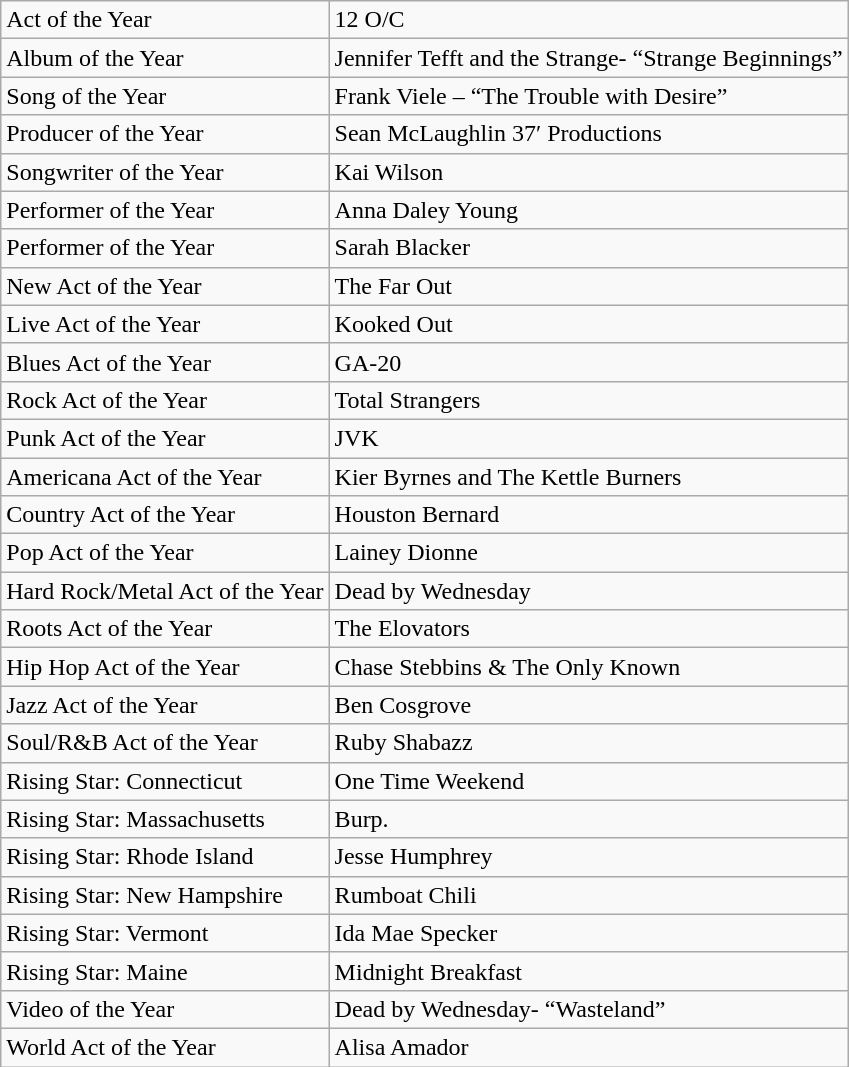<table class="wikitable">
<tr>
<td>Act of the Year</td>
<td>12 O/C</td>
</tr>
<tr>
<td>Album of the Year</td>
<td>Jennifer Tefft and the Strange- “Strange Beginnings”</td>
</tr>
<tr>
<td>Song of the Year</td>
<td>Frank Viele – “The Trouble with Desire”</td>
</tr>
<tr>
<td>Producer of the Year</td>
<td>Sean McLaughlin 37′ Productions</td>
</tr>
<tr>
<td>Songwriter of the Year</td>
<td>Kai Wilson</td>
</tr>
<tr>
<td>Performer of the Year</td>
<td>Anna Daley Young</td>
</tr>
<tr>
<td>Performer of the Year</td>
<td>Sarah Blacker</td>
</tr>
<tr>
<td>New Act of the Year</td>
<td>The Far Out</td>
</tr>
<tr>
<td>Live Act of the Year</td>
<td>Kooked Out</td>
</tr>
<tr>
<td>Blues Act of the Year</td>
<td>GA-20</td>
</tr>
<tr>
<td>Rock Act of the Year</td>
<td>Total Strangers</td>
</tr>
<tr>
<td>Punk Act of the Year</td>
<td>JVK</td>
</tr>
<tr>
<td>Americana Act of the Year</td>
<td>Kier Byrnes and The Kettle Burners</td>
</tr>
<tr>
<td>Country Act of the Year</td>
<td>Houston Bernard</td>
</tr>
<tr>
<td>Pop Act of the Year</td>
<td>Lainey Dionne</td>
</tr>
<tr>
<td>Hard Rock/Metal Act of the Year</td>
<td>Dead by Wednesday</td>
</tr>
<tr>
<td>Roots Act of the Year</td>
<td>The Elovators</td>
</tr>
<tr>
<td>Hip Hop Act of the Year</td>
<td>Chase Stebbins & The Only Known</td>
</tr>
<tr>
<td>Jazz Act of the Year</td>
<td>Ben Cosgrove</td>
</tr>
<tr>
<td>Soul/R&B Act of the Year</td>
<td>Ruby Shabazz</td>
</tr>
<tr>
<td>Rising Star: Connecticut</td>
<td>One Time Weekend</td>
</tr>
<tr>
<td>Rising Star: Massachusetts</td>
<td>Burp.</td>
</tr>
<tr>
<td>Rising Star: Rhode Island</td>
<td>Jesse Humphrey</td>
</tr>
<tr>
<td>Rising Star: New Hampshire</td>
<td>Rumboat Chili</td>
</tr>
<tr>
<td>Rising Star: Vermont</td>
<td>Ida Mae Specker</td>
</tr>
<tr>
<td>Rising Star: Maine</td>
<td>Midnight Breakfast</td>
</tr>
<tr>
<td>Video of the Year</td>
<td>Dead by Wednesday- “Wasteland”</td>
</tr>
<tr>
<td>World Act of the Year</td>
<td>Alisa Amador</td>
</tr>
</table>
